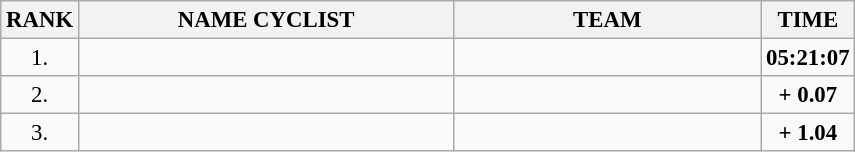<table class="wikitable" style="font-size:95%;">
<tr>
<th>RANK</th>
<th align="left" style="width: 16em">NAME CYCLIST</th>
<th align="left" style="width: 13em">TEAM</th>
<th>TIME</th>
</tr>
<tr>
<td align="center">1.</td>
<td></td>
<td></td>
<td align="center"><strong>05:21:07</strong></td>
</tr>
<tr>
<td align="center">2.</td>
<td></td>
<td></td>
<td align="center"><strong>+ 0.07</strong></td>
</tr>
<tr>
<td align="center">3.</td>
<td></td>
<td></td>
<td align="center"><strong>+ 1.04</strong></td>
</tr>
</table>
